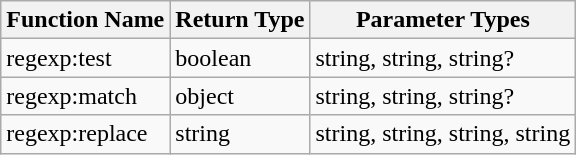<table class="wikitable">
<tr>
<th>Function Name</th>
<th>Return Type</th>
<th>Parameter Types</th>
</tr>
<tr>
<td>regexp:test</td>
<td>boolean</td>
<td>string, string, string?</td>
</tr>
<tr>
<td>regexp:match</td>
<td>object</td>
<td>string, string, string?</td>
</tr>
<tr>
<td>regexp:replace</td>
<td>string</td>
<td>string, string, string, string</td>
</tr>
</table>
